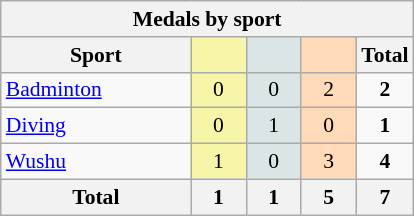<table class="wikitable" style="font-size:90%; text-align:center;">
<tr>
<th colspan=5>Medals by sport</th>
</tr>
<tr>
<th width=120>Sport</th>
<th scope="col" width=30 style="background:#F7F6A8;"></th>
<th scope="col" width=30 style="background:#DCE5E5;"></th>
<th scope="col" width=30 style="background:#FFDAB9;"></th>
<th width=30>Total</th>
</tr>
<tr>
<td align=left><a href='#'>Badminton</a></td>
<td style="background:#F7F6A8;">0</td>
<td style="background:#DCE5E5;">0</td>
<td style="background:#FFDAB9;">2</td>
<td><strong>2</strong></td>
</tr>
<tr>
<td align=left><a href='#'>Diving</a></td>
<td style="background:#F7F6A8;">0</td>
<td style="background:#DCE5E5;">1</td>
<td style="background:#FFDAB9;">0</td>
<td><strong>1</strong></td>
</tr>
<tr>
<td align=left><a href='#'>Wushu</a></td>
<td style="background:#F7F6A8;">1</td>
<td style="background:#DCE5E5;">0</td>
<td style="background:#FFDAB9;">3</td>
<td><strong>4</strong></td>
</tr>
<tr class="sortbottom">
<th>Total</th>
<th>1</th>
<th>1</th>
<th>5</th>
<th>7</th>
</tr>
</table>
